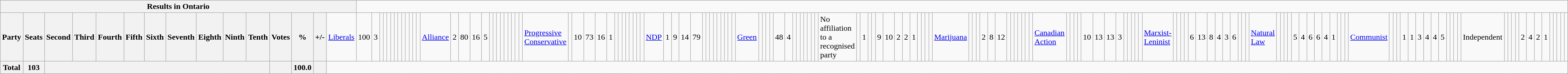<table class="wikitable">
<tr>
<th colspan=16>Results in Ontario</th>
</tr>
<tr>
<th colspan=2>Party</th>
<th>Seats</th>
<th>Second</th>
<th>Third</th>
<th>Fourth</th>
<th>Fifth</th>
<th>Sixth</th>
<th>Seventh</th>
<th>Eighth</th>
<th>Ninth</th>
<th>Tenth</th>
<th>Votes</th>
<th>%</th>
<th>+/-<br></th>
<td><a href='#'>Liberals</a></td>
<td align="right">100</td>
<td align="right">3</td>
<td align="right"></td>
<td align="right"></td>
<td align="right"></td>
<td align="right"></td>
<td align="right"></td>
<td align="right"></td>
<td align="right"></td>
<td align="right"></td>
<td align="right"></td>
<td align="right"></td>
<td align="right"><br></td>
<td><a href='#'>Alliance</a></td>
<td align="right">2</td>
<td align="right">80</td>
<td align="right">16</td>
<td align="right">5</td>
<td align="right"></td>
<td align="right"></td>
<td align="right"></td>
<td align="right"></td>
<td align="right"></td>
<td align="right"></td>
<td align="right"></td>
<td align="right"></td>
<td align="right"><br></td>
<td><a href='#'>Progressive Conservative</a></td>
<td align="right"></td>
<td align="right">10</td>
<td align="right">73</td>
<td align="right">16</td>
<td align="right">1</td>
<td align="right"></td>
<td align="right"></td>
<td align="right"></td>
<td align="right"></td>
<td align="right"></td>
<td align="right"></td>
<td align="right"></td>
<td align="right"><br></td>
<td><a href='#'>NDP</a></td>
<td align="right">1</td>
<td align="right">9</td>
<td align="right">14</td>
<td align="right">79</td>
<td align="right"></td>
<td align="right"></td>
<td align="right"></td>
<td align="right"></td>
<td align="right"></td>
<td align="right"></td>
<td align="right"></td>
<td align="right"></td>
<td align="right"><br></td>
<td><a href='#'>Green</a></td>
<td align="right"></td>
<td align="right"></td>
<td align="right"></td>
<td align="right"></td>
<td align="right">48</td>
<td align="right">4</td>
<td align="right"></td>
<td align="right"></td>
<td align="right"></td>
<td align="right"></td>
<td align="right"></td>
<td align="right"></td>
<td align="right"><br></td>
<td>No affiliation to a recognised party</td>
<td align="right"></td>
<td align="right">1</td>
<td align="right"></td>
<td align="right"></td>
<td align="right">9</td>
<td align="right">10</td>
<td align="right">2</td>
<td align="right">2</td>
<td align="right">1</td>
<td align="right"></td>
<td align="right"></td>
<td align="right"></td>
<td align="right"><br></td>
<td><a href='#'>Marijuana</a></td>
<td align="right"></td>
<td align="right"></td>
<td align="right"></td>
<td align="right">2</td>
<td align="right">8</td>
<td align="right">12</td>
<td align="right"></td>
<td align="right"></td>
<td align="right"></td>
<td align="right"></td>
<td align="right"></td>
<td align="right"></td>
<td align="right"><br></td>
<td><a href='#'>Canadian Action</a></td>
<td align="right"></td>
<td align="right"></td>
<td align="right"></td>
<td align="right"></td>
<td align="right">10</td>
<td align="right">13</td>
<td align="right">13</td>
<td align="right">3</td>
<td align="right"></td>
<td align="right"></td>
<td align="right"></td>
<td align="right"></td>
<td align="right"><br></td>
<td><a href='#'>Marxist-Leninist</a></td>
<td align="right"></td>
<td align="right"></td>
<td align="right"></td>
<td align="right"></td>
<td align="right">6</td>
<td align="right">13</td>
<td align="right">8</td>
<td align="right">4</td>
<td align="right">3</td>
<td align="right">6</td>
<td align="right"></td>
<td align="right"></td>
<td align="right"><br></td>
<td><a href='#'>Natural Law</a></td>
<td align="right"></td>
<td align="right"></td>
<td align="right"></td>
<td align="right"></td>
<td align="right">5</td>
<td align="right">4</td>
<td align="right">6</td>
<td align="right">6</td>
<td align="right">4</td>
<td align="right">1</td>
<td align="right"></td>
<td align="right"></td>
<td align="right"><br></td>
<td><a href='#'>Communist</a></td>
<td align="right"></td>
<td align="right"></td>
<td align="right"></td>
<td align="right">1</td>
<td align="right">1</td>
<td align="right">3</td>
<td align="right">4</td>
<td align="right">4</td>
<td align="right">5</td>
<td align="right"></td>
<td align="right"></td>
<td align="right"></td>
<td align="right"><br></td>
<td>Independent</td>
<td align="right"></td>
<td align="right"></td>
<td align="right"></td>
<td align="right"></td>
<td align="right">2</td>
<td align="right">4</td>
<td align="right">2</td>
<td align="right">1</td>
<td align="right"></td>
<td align="right"></td>
<td align="right"></td>
<td align="right"></td>
<td align="right"></td>
</tr>
<tr>
<th colspan="2">Total</th>
<th>103</th>
<th colspan="9"></th>
<th></th>
<th>100.0</th>
<th></th>
</tr>
</table>
